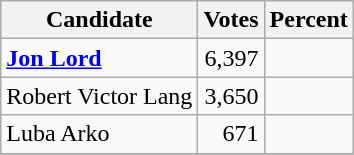<table class="wikitable">
<tr>
<th>Candidate</th>
<th>Votes</th>
<th>Percent</th>
</tr>
<tr>
<td style="font-weight:bold;"><a href='#'>Jon Lord</a></td>
<td style="text-align:right;">6,397</td>
<td style="text-align:right;"></td>
</tr>
<tr>
<td>Robert Victor Lang</td>
<td style="text-align:right;">3,650</td>
<td style="text-align:right;"></td>
</tr>
<tr>
<td>Luba Arko</td>
<td style="text-align:right;">671</td>
<td style="text-align:right;"></td>
</tr>
<tr>
</tr>
</table>
